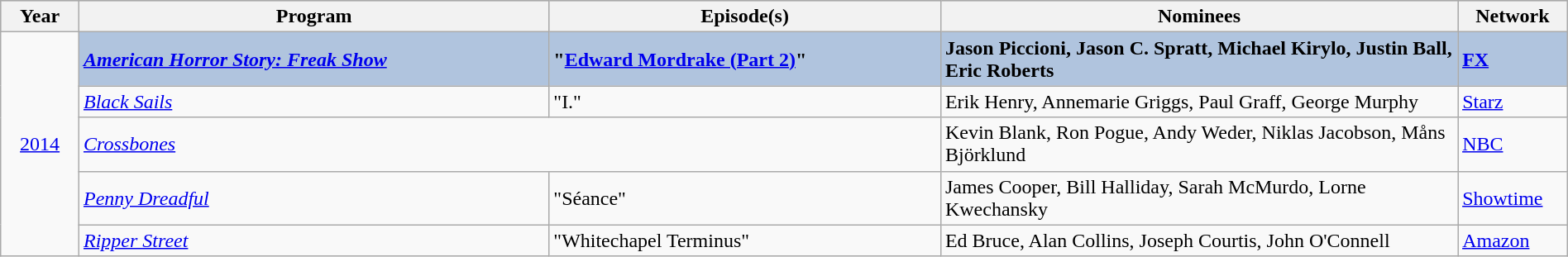<table class="wikitable" style="width:100%">
<tr bgcolor="#bebebe">
<th width="5%">Year</th>
<th width="30%">Program</th>
<th width="25%">Episode(s)</th>
<th width="33%">Nominees</th>
<th width="8%">Network</th>
</tr>
<tr>
<td rowspan="5" style="text-align:center;"><a href='#'>2014</a><br></td>
<td style="background:#B0C4DE;"><strong><em><a href='#'>American Horror Story: Freak Show</a></em></strong></td>
<td style="background:#B0C4DE;"><strong>"<a href='#'>Edward Mordrake (Part 2)</a>"</strong></td>
<td style="background:#B0C4DE;"><strong>Jason Piccioni, Jason C. Spratt, Michael Kirylo, Justin Ball, Eric Roberts</strong></td>
<td style="background:#B0C4DE;"><strong><a href='#'>FX</a></strong></td>
</tr>
<tr>
<td><em><a href='#'>Black Sails</a></em></td>
<td>"I."</td>
<td>Erik Henry, Annemarie Griggs, Paul Graff, George Murphy</td>
<td><a href='#'>Starz</a></td>
</tr>
<tr>
<td colspan="2"><em><a href='#'>Crossbones</a></em></td>
<td>Kevin Blank, Ron Pogue, Andy Weder, Niklas Jacobson, Måns Björklund</td>
<td><a href='#'>NBC</a></td>
</tr>
<tr>
<td><em><a href='#'>Penny Dreadful</a></em></td>
<td>"Séance"</td>
<td>James Cooper, Bill Halliday, Sarah McMurdo, Lorne Kwechansky</td>
<td><a href='#'>Showtime</a></td>
</tr>
<tr>
<td><em><a href='#'>Ripper Street</a></em></td>
<td>"Whitechapel Terminus"</td>
<td>Ed Bruce, Alan Collins, Joseph Courtis, John O'Connell</td>
<td><a href='#'>Amazon</a></td>
</tr>
</table>
